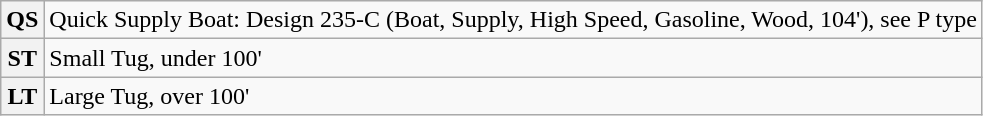<table class="wikitable">
<tr>
<th>QS</th>
<td>Quick Supply Boat: Design 235-C (Boat, Supply, High Speed, Gasoline, Wood, 104'), see P type</td>
</tr>
<tr>
<th>ST</th>
<td>Small Tug, under 100'</td>
</tr>
<tr>
<th>LT</th>
<td>Large Tug, over 100'</td>
</tr>
</table>
